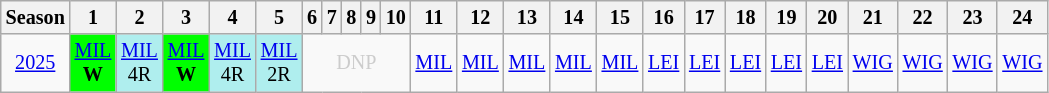<table class="wikitable" style="width:20%; margin:0; font-size:84%">
<tr>
<th>Season</th>
<th>1</th>
<th>2</th>
<th>3</th>
<th>4</th>
<th>5</th>
<th>6</th>
<th>7</th>
<th>8</th>
<th>9</th>
<th>10</th>
<th>11</th>
<th>12</th>
<th>13</th>
<th>14</th>
<th>15</th>
<th>16</th>
<th>17</th>
<th>18</th>
<th>19</th>
<th>20</th>
<th>21</th>
<th>22</th>
<th>23</th>
<th>24</th>
</tr>
<tr>
<td style="text-align:center;"background:#efefef;"><a href='#'>2025</a></td>
<td style="text-align:center; background:lime;"><a href='#'>MIL</a><br><strong>W</strong></td>
<td style="text-align:center; background:#afeeee;"><a href='#'>MIL</a><br>4R</td>
<td style="text-align:center; background:lime;"><a href='#'>MIL</a><br><strong>W</strong></td>
<td style="text-align:center; background:#afeeee;"><a href='#'>MIL</a><br>4R</td>
<td style="text-align:center; background:#afeeee;"><a href='#'>MIL</a><br>2R</td>
<td colspan="5" style="text-align:center; color:#ccc;">DNP</td>
<td style="text-align:center; background:#"><a href='#'>MIL</a><br></td>
<td style="text-align:center; background:#"><a href='#'>MIL</a><br></td>
<td style="text-align:center; background:#"><a href='#'>MIL</a><br></td>
<td style="text-align:center; background:#"><a href='#'>MIL</a><br></td>
<td style="text-align:center; background:#"><a href='#'>MIL</a><br></td>
<td style="text-align:center; background:#"><a href='#'>LEI</a><br></td>
<td style="text-align:center; background:#"><a href='#'>LEI</a><br></td>
<td style="text-align:center; background:#"><a href='#'>LEI</a><br></td>
<td style="text-align:center; background:#"><a href='#'>LEI</a><br></td>
<td style="text-align:center; background:#"><a href='#'>LEI</a><br></td>
<td style="text-align:center; background:#"><a href='#'>WIG</a><br></td>
<td style="text-align:center; background:#"><a href='#'>WIG</a><br></td>
<td style="text-align:center; background:#"><a href='#'>WIG</a><br></td>
<td style="text-align:center; background:#"><a href='#'>WIG</a><br></td>
</tr>
</table>
